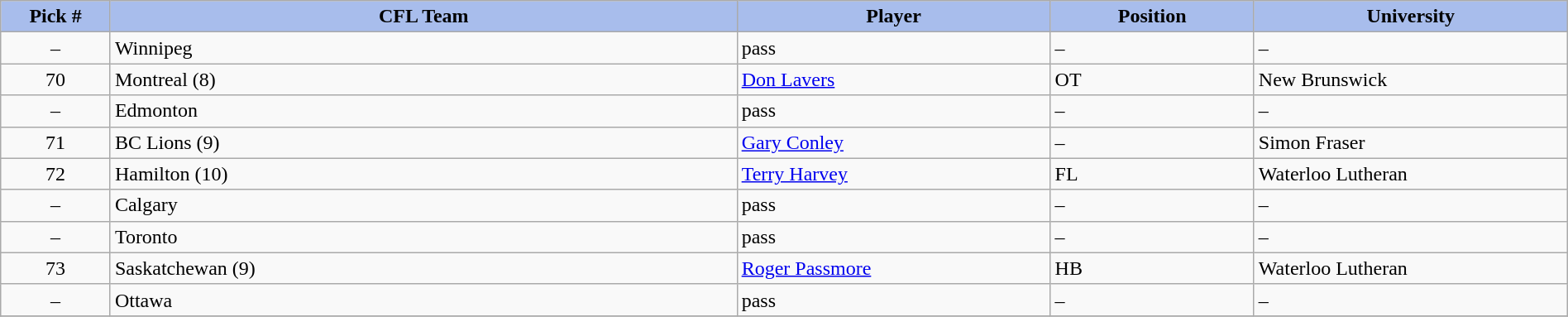<table class="wikitable" border="1" style="width: 100%">
<tr>
<th style="background:#a8bdec;" width=7%>Pick #</th>
<th width=40% style="background:#a8bdec;">CFL Team</th>
<th width=20% style="background:#a8bdec;">Player</th>
<th width=13% style="background:#a8bdec;">Position</th>
<th width=20% style="background:#a8bdec;">University</th>
</tr>
<tr>
<td align=center>–</td>
<td>Winnipeg</td>
<td>pass</td>
<td>–</td>
<td>–</td>
</tr>
<tr>
<td align=center>70</td>
<td>Montreal (8)</td>
<td><a href='#'>Don Lavers</a></td>
<td>OT</td>
<td>New Brunswick</td>
</tr>
<tr>
<td align=center>–</td>
<td>Edmonton</td>
<td>pass</td>
<td>–</td>
<td>–</td>
</tr>
<tr>
<td align=center>71</td>
<td>BC Lions (9)</td>
<td><a href='#'>Gary Conley</a></td>
<td>–</td>
<td>Simon Fraser</td>
</tr>
<tr>
<td align=center>72</td>
<td>Hamilton (10)</td>
<td><a href='#'>Terry Harvey</a></td>
<td>FL</td>
<td>Waterloo Lutheran</td>
</tr>
<tr>
<td align=center>–</td>
<td>Calgary</td>
<td>pass</td>
<td>–</td>
<td>–</td>
</tr>
<tr>
<td align=center>–</td>
<td>Toronto</td>
<td>pass</td>
<td>–</td>
<td>–</td>
</tr>
<tr>
<td align=center>73</td>
<td>Saskatchewan (9)</td>
<td><a href='#'>Roger Passmore</a></td>
<td>HB</td>
<td>Waterloo Lutheran</td>
</tr>
<tr>
<td align=center>–</td>
<td>Ottawa</td>
<td>pass</td>
<td>–</td>
<td>–</td>
</tr>
<tr>
</tr>
</table>
